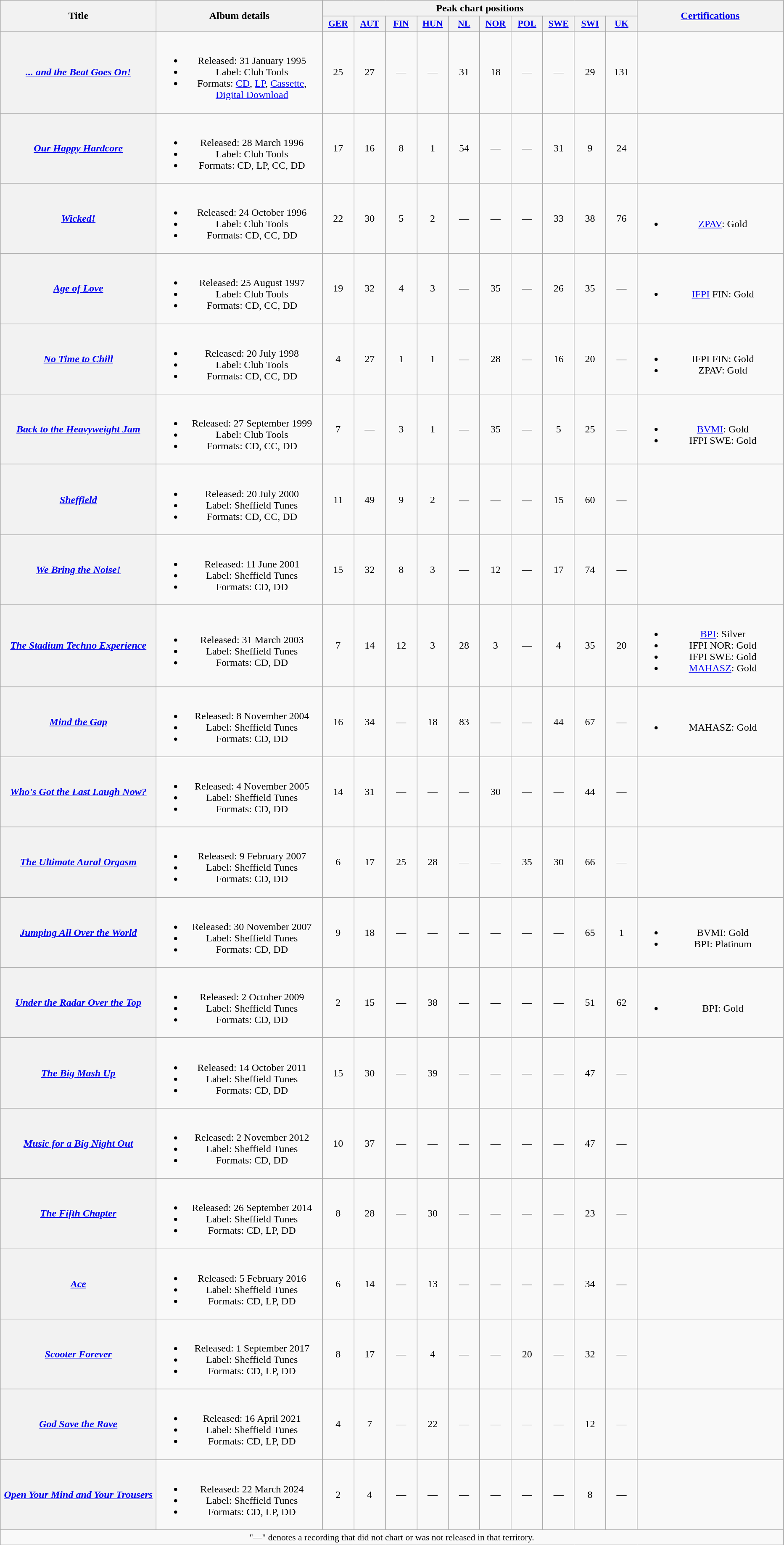<table class="wikitable plainrowheaders" style="text-align:center;" border="1">
<tr>
<th scope="col" rowspan="2" style="width:15em;">Title</th>
<th scope="col" rowspan="2" style="width:16em;">Album details</th>
<th scope="col" colspan="10">Peak chart positions</th>
<th scope="col" rowspan="2" style="width:14em;"><a href='#'>Certifications</a></th>
</tr>
<tr>
<th scope="col" style="width:3em;font-size:90%;"><a href='#'>GER</a><br></th>
<th scope="col" style="width:3em;font-size:90%;"><a href='#'>AUT</a><br></th>
<th scope="col" style="width:3em;font-size:90%;"><a href='#'>FIN</a><br></th>
<th scope="col" style="width:3em;font-size:90%;"><a href='#'>HUN</a><br></th>
<th scope="col" style="width:3em;font-size:90%;"><a href='#'>NL</a><br></th>
<th scope="col" style="width:3em;font-size:90%;"><a href='#'>NOR</a><br></th>
<th scope="col" style="width:3em;font-size:90%;"><a href='#'>POL</a><br></th>
<th scope="col" style="width:3em;font-size:90%;"><a href='#'>SWE</a><br></th>
<th scope="col" style="width:3em;font-size:90%;"><a href='#'>SWI</a><br></th>
<th scope="col" style="width:3em;font-size:90%;"><a href='#'>UK</a><br></th>
</tr>
<tr>
<th scope="row"><em><a href='#'>... and the Beat Goes On!</a></em></th>
<td><br><ul><li>Released: 31 January 1995</li><li>Label: Club Tools</li><li>Formats: <a href='#'>CD</a>, <a href='#'>LP</a>, <a href='#'>Cassette</a>, <a href='#'>Digital Download</a></li></ul></td>
<td>25</td>
<td>27</td>
<td>—</td>
<td>—</td>
<td>31</td>
<td>18</td>
<td>—</td>
<td>—</td>
<td>29</td>
<td>131</td>
<td></td>
</tr>
<tr>
<th scope="row"><em><a href='#'>Our Happy Hardcore</a></em></th>
<td><br><ul><li>Released: 28 March 1996</li><li>Label: Club Tools</li><li>Formats: CD, LP, CC, DD</li></ul></td>
<td>17</td>
<td>16</td>
<td>8</td>
<td>1</td>
<td>54</td>
<td>—</td>
<td>—</td>
<td>31</td>
<td>9</td>
<td>24</td>
<td></td>
</tr>
<tr>
<th scope="row"><em><a href='#'>Wicked!</a></em></th>
<td><br><ul><li>Released: 24 October 1996</li><li>Label: Club Tools</li><li>Formats: CD, CC, DD</li></ul></td>
<td>22</td>
<td>30</td>
<td>5</td>
<td>2</td>
<td>—</td>
<td>—</td>
<td>—</td>
<td>33</td>
<td>38</td>
<td>76</td>
<td><br><ul><li><a href='#'>ZPAV</a>: Gold</li></ul></td>
</tr>
<tr>
<th scope="row"><em><a href='#'>Age of Love</a></em></th>
<td><br><ul><li>Released: 25 August 1997</li><li>Label: Club Tools</li><li>Formats: CD, CC, DD</li></ul></td>
<td>19</td>
<td>32</td>
<td>4</td>
<td>3</td>
<td>—</td>
<td>35</td>
<td>—</td>
<td>26</td>
<td>35</td>
<td>—</td>
<td><br><ul><li><a href='#'>IFPI</a> FIN: Gold</li></ul></td>
</tr>
<tr>
<th scope="row"><em><a href='#'>No Time to Chill</a></em></th>
<td><br><ul><li>Released: 20 July 1998</li><li>Label: Club Tools</li><li>Formats: CD, CC, DD</li></ul></td>
<td>4</td>
<td>27</td>
<td>1</td>
<td>1</td>
<td>—</td>
<td>28</td>
<td>—</td>
<td>16</td>
<td>20</td>
<td>—</td>
<td><br><ul><li>IFPI FIN: Gold</li><li>ZPAV: Gold</li></ul></td>
</tr>
<tr>
<th scope="row"><em><a href='#'>Back to the Heavyweight Jam</a></em></th>
<td><br><ul><li>Released: 27 September 1999</li><li>Label: Club Tools</li><li>Formats: CD, CC, DD</li></ul></td>
<td>7</td>
<td>—</td>
<td>3</td>
<td>1</td>
<td>—</td>
<td>35</td>
<td>—</td>
<td>5</td>
<td>25</td>
<td>—</td>
<td><br><ul><li><a href='#'>BVMI</a>: Gold</li><li>IFPI SWE: Gold</li></ul></td>
</tr>
<tr>
<th scope="row"><em><a href='#'>Sheffield</a></em></th>
<td><br><ul><li>Released: 20 July 2000</li><li>Label: Sheffield Tunes</li><li>Formats: CD, CC, DD</li></ul></td>
<td>11</td>
<td>49</td>
<td>9</td>
<td>2</td>
<td>—</td>
<td>—</td>
<td>—</td>
<td>15</td>
<td>60</td>
<td>—</td>
<td></td>
</tr>
<tr>
<th scope="row"><em><a href='#'>We Bring the Noise!</a></em></th>
<td><br><ul><li>Released: 11 June 2001</li><li>Label: Sheffield Tunes</li><li>Formats: CD, DD</li></ul></td>
<td>15</td>
<td>32</td>
<td>8</td>
<td>3</td>
<td>—</td>
<td>12</td>
<td>—</td>
<td>17</td>
<td>74</td>
<td>—</td>
<td></td>
</tr>
<tr>
<th scope="row"><em><a href='#'>The Stadium Techno Experience</a></em></th>
<td><br><ul><li>Released: 31 March 2003</li><li>Label: Sheffield Tunes</li><li>Formats: CD, DD</li></ul></td>
<td>7</td>
<td>14</td>
<td>12</td>
<td>3</td>
<td>28</td>
<td>3</td>
<td>—</td>
<td>4</td>
<td>35</td>
<td>20</td>
<td><br><ul><li><a href='#'>BPI</a>: Silver</li><li>IFPI NOR: Gold</li><li>IFPI SWE: Gold</li><li><a href='#'>MAHASZ</a>: Gold</li></ul></td>
</tr>
<tr>
<th scope="row"><em><a href='#'>Mind the Gap</a></em></th>
<td><br><ul><li>Released: 8 November 2004</li><li>Label: Sheffield Tunes</li><li>Formats: CD, DD</li></ul></td>
<td>16</td>
<td>34</td>
<td>—</td>
<td>18</td>
<td>83</td>
<td>—</td>
<td>—</td>
<td>44</td>
<td>67</td>
<td>—</td>
<td><br><ul><li>MAHASZ: Gold</li></ul></td>
</tr>
<tr>
<th scope="row"><em><a href='#'>Who's Got the Last Laugh Now?</a></em></th>
<td><br><ul><li>Released: 4 November 2005</li><li>Label: Sheffield Tunes</li><li>Formats: CD, DD</li></ul></td>
<td>14</td>
<td>31</td>
<td>—</td>
<td>—</td>
<td>—</td>
<td>30</td>
<td>—</td>
<td>—</td>
<td>44</td>
<td>—</td>
<td></td>
</tr>
<tr>
<th scope="row"><em><a href='#'>The Ultimate Aural Orgasm</a></em></th>
<td><br><ul><li>Released: 9 February 2007</li><li>Label: Sheffield Tunes</li><li>Formats: CD, DD</li></ul></td>
<td>6</td>
<td>17</td>
<td>25</td>
<td>28</td>
<td>—</td>
<td>—</td>
<td>35</td>
<td>30</td>
<td>66</td>
<td>—</td>
<td></td>
</tr>
<tr>
<th scope="row"><em><a href='#'>Jumping All Over the World</a></em></th>
<td><br><ul><li>Released: 30 November 2007</li><li>Label: Sheffield Tunes</li><li>Formats: CD, DD</li></ul></td>
<td>9</td>
<td>18</td>
<td>—</td>
<td>—</td>
<td>—</td>
<td>—</td>
<td>—</td>
<td>—</td>
<td>65</td>
<td>1</td>
<td><br><ul><li>BVMI: Gold</li><li>BPI: Platinum</li></ul></td>
</tr>
<tr>
<th scope="row"><em><a href='#'>Under the Radar Over the Top</a></em></th>
<td><br><ul><li>Released: 2 October 2009</li><li>Label: Sheffield Tunes</li><li>Formats: CD, DD</li></ul></td>
<td>2</td>
<td>15</td>
<td>—</td>
<td>38</td>
<td>—</td>
<td>—</td>
<td>—</td>
<td>—</td>
<td>51</td>
<td>62</td>
<td><br><ul><li>BPI: Gold</li></ul></td>
</tr>
<tr>
<th scope="row"><em><a href='#'>The Big Mash Up</a></em></th>
<td><br><ul><li>Released: 14 October 2011</li><li>Label: Sheffield Tunes</li><li>Formats: CD, DD</li></ul></td>
<td>15</td>
<td>30</td>
<td>—</td>
<td>39</td>
<td>—</td>
<td>—</td>
<td>—</td>
<td>—</td>
<td>47</td>
<td>—</td>
<td></td>
</tr>
<tr>
<th scope="row"><em><a href='#'>Music for a Big Night Out</a></em></th>
<td><br><ul><li>Released: 2 November 2012</li><li>Label: Sheffield Tunes</li><li>Formats: CD, DD</li></ul></td>
<td>10</td>
<td>37</td>
<td>—</td>
<td>—</td>
<td>—</td>
<td>—</td>
<td>—</td>
<td>—</td>
<td>47</td>
<td>—</td>
<td></td>
</tr>
<tr>
<th scope="row"><em><a href='#'>The Fifth Chapter</a></em></th>
<td><br><ul><li>Released: 26 September 2014</li><li>Label: Sheffield Tunes</li><li>Formats: CD, LP, DD</li></ul></td>
<td>8</td>
<td>28</td>
<td>—</td>
<td>30</td>
<td>—</td>
<td>—</td>
<td>—</td>
<td>—</td>
<td>23</td>
<td>—</td>
<td></td>
</tr>
<tr>
<th scope="row"><em><a href='#'>Ace</a></em></th>
<td><br><ul><li>Released: 5 February 2016</li><li>Label: Sheffield Tunes</li><li>Formats: CD, LP, DD</li></ul></td>
<td>6</td>
<td>14</td>
<td>—</td>
<td>13</td>
<td>—</td>
<td>—</td>
<td>—</td>
<td>—</td>
<td>34</td>
<td>—</td>
<td></td>
</tr>
<tr>
<th scope="row"><em><a href='#'>Scooter Forever</a></em></th>
<td><br><ul><li>Released: 1 September 2017</li><li>Label: Sheffield Tunes</li><li>Formats: CD, LP, DD</li></ul></td>
<td>8</td>
<td>17</td>
<td>—</td>
<td>4</td>
<td>—</td>
<td>—</td>
<td>20</td>
<td>—</td>
<td>32</td>
<td>—</td>
<td></td>
</tr>
<tr>
<th scope="row"><em><a href='#'>God Save the Rave</a></em></th>
<td><br><ul><li>Released: 16 April 2021</li><li>Label: Sheffield Tunes</li><li>Formats: CD, LP, DD</li></ul></td>
<td>4</td>
<td>7</td>
<td>—</td>
<td>22</td>
<td>—</td>
<td>—</td>
<td>—</td>
<td>—</td>
<td>12</td>
<td>—</td>
<td></td>
</tr>
<tr>
<th scope="row"><em><a href='#'>Open Your Mind and Your Trousers</a></em></th>
<td><br><ul><li>Released: 22 March 2024</li><li>Label: Sheffield Tunes</li><li>Formats: CD, LP, DD</li></ul></td>
<td>2</td>
<td>4</td>
<td>—</td>
<td>—</td>
<td>—</td>
<td>—</td>
<td>—</td>
<td>—</td>
<td>8</td>
<td>—</td>
<td></td>
</tr>
<tr>
<td colspan="13" style="font-size:90%">"—" denotes a recording that did not chart or was not released in that territory.</td>
</tr>
</table>
